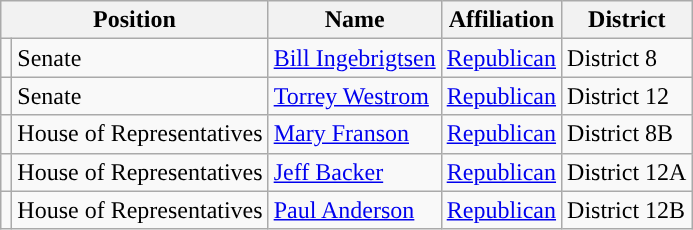<table class="wikitable">
<tr>
<th colspan="2">Position</th>
<th>Name</th>
<th>Affiliation</th>
<th>District</th>
</tr>
<tr>
<td style="background-color:"></td>
<td>Senate</td>
<td><a href='#'>Bill Ingebrigtsen</a></td>
<td><a href='#'>Republican</a></td>
<td>District 8</td>
</tr>
<tr>
<td style="background-color:"></td>
<td>Senate</td>
<td><a href='#'>Torrey Westrom</a></td>
<td><a href='#'>Republican</a></td>
<td>District 12</td>
</tr>
<tr>
<td style="background-color:"></td>
<td>House of Representatives</td>
<td><a href='#'>Mary Franson</a></td>
<td><a href='#'>Republican</a></td>
<td>District 8B</td>
</tr>
<tr>
<td style="background-color:"></td>
<td>House of Representatives</td>
<td><a href='#'>Jeff Backer</a></td>
<td><a href='#'>Republican</a></td>
<td>District 12A</td>
</tr>
<tr>
<td style="background-color:"></td>
<td>House of Representatives</td>
<td><a href='#'>Paul Anderson</a></td>
<td><a href='#'>Republican</a></td>
<td>District 12B</td>
</tr>
</table>
